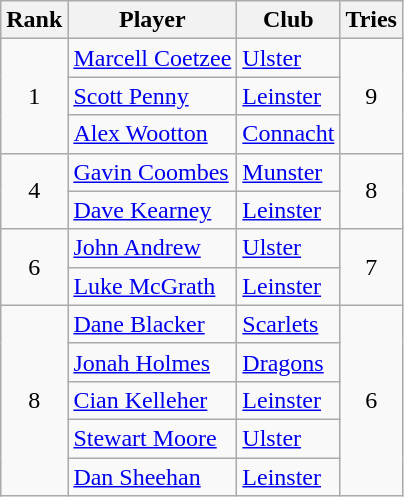<table class="wikitable sortable" style="text-align:center">
<tr>
<th>Rank</th>
<th>Player</th>
<th>Club</th>
<th>Tries</th>
</tr>
<tr>
<td rowspan=3>1</td>
<td align=left> <a href='#'>Marcell Coetzee</a></td>
<td align=left> <a href='#'>Ulster</a></td>
<td rowspan=3>9</td>
</tr>
<tr>
<td align=left> <a href='#'>Scott Penny</a></td>
<td align=left> <a href='#'>Leinster</a></td>
</tr>
<tr>
<td align=left> <a href='#'>Alex Wootton</a></td>
<td align=left> <a href='#'>Connacht</a></td>
</tr>
<tr>
<td rowspan=2>4</td>
<td align=left> <a href='#'>Gavin Coombes</a></td>
<td align=left> <a href='#'>Munster</a></td>
<td rowspan=2>8</td>
</tr>
<tr>
<td align=left> <a href='#'>Dave Kearney</a></td>
<td align=left> <a href='#'>Leinster</a></td>
</tr>
<tr>
<td rowspan=2>6</td>
<td align=left> <a href='#'>John Andrew</a></td>
<td align=left> <a href='#'>Ulster</a></td>
<td rowspan=2>7</td>
</tr>
<tr>
<td align=left> <a href='#'>Luke McGrath</a></td>
<td align=left> <a href='#'>Leinster</a></td>
</tr>
<tr>
<td rowspan=5>8</td>
<td align=left> <a href='#'>Dane Blacker</a></td>
<td align=left> <a href='#'>Scarlets</a></td>
<td rowspan=5>6</td>
</tr>
<tr>
<td align=left> <a href='#'>Jonah Holmes</a></td>
<td align=left> <a href='#'>Dragons</a></td>
</tr>
<tr>
<td align=left> <a href='#'>Cian Kelleher</a></td>
<td align=left> <a href='#'>Leinster</a></td>
</tr>
<tr>
<td align=left> <a href='#'>Stewart Moore</a></td>
<td align=left> <a href='#'>Ulster</a></td>
</tr>
<tr>
<td align=left> <a href='#'>Dan Sheehan</a></td>
<td align=left> <a href='#'>Leinster</a></td>
</tr>
</table>
